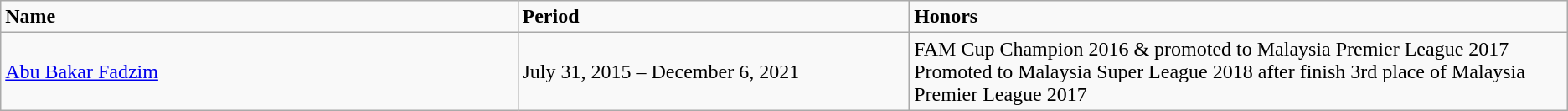<table class="wikitable" style="text-align: left;">
<tr>
<td width=33%><strong>Name</strong></td>
<td width=25%><strong>Period</strong></td>
<td width=42%><strong>Honors</strong></td>
</tr>
<tr>
<td> <a href='#'>Abu Bakar Fadzim</a></td>
<td>July 31, 2015 – December 6, 2021</td>
<td>FAM Cup Champion 2016 & promoted to Malaysia Premier League 2017<br>Promoted to Malaysia Super League 2018 after finish 3rd place of Malaysia Premier League 2017</td>
</tr>
</table>
